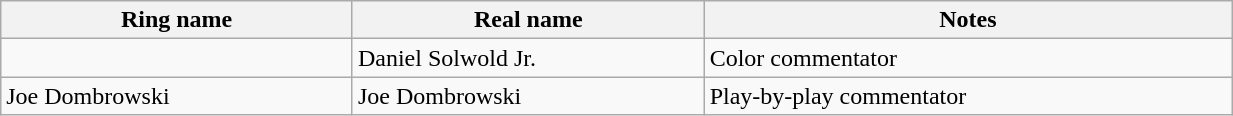<table class="wikitable sortable" style="width:65%;">
<tr>
<th width=20%>Ring name</th>
<th width=20%>Real name</th>
<th width=30%>Notes</th>
</tr>
<tr>
<td></td>
<td>Daniel Solwold Jr.</td>
<td>Color commentator</td>
</tr>
<tr>
<td>Joe Dombrowski</td>
<td>Joe Dombrowski</td>
<td>Play-by-play commentator</td>
</tr>
</table>
